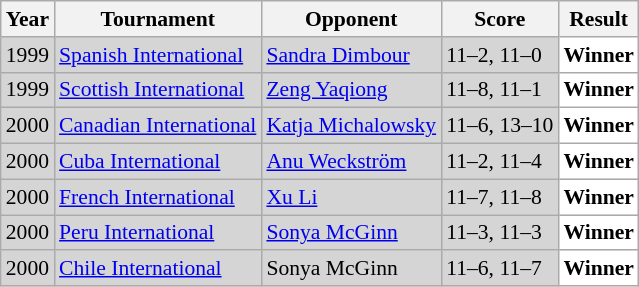<table class="sortable wikitable" style="font-size: 90%;">
<tr>
<th>Year</th>
<th>Tournament</th>
<th>Opponent</th>
<th>Score</th>
<th>Result</th>
</tr>
<tr style="background:#D5D5D5">
<td align="center">1999</td>
<td align="left"><a href='#'>Spanish International</a></td>
<td align="left"> <a href='#'>Sandra Dimbour</a></td>
<td align="left">11–2, 11–0</td>
<td style="text-align:left; background:white"> <strong>Winner</strong></td>
</tr>
<tr style="background:#D5D5D5">
<td align="center">1999</td>
<td align="left"><a href='#'>Scottish International</a></td>
<td align="left"> <a href='#'>Zeng Yaqiong</a></td>
<td align="left">11–8, 11–1</td>
<td style="text-align:left; background:white"> <strong>Winner</strong></td>
</tr>
<tr style="background:#D5D5D5">
<td align="center">2000</td>
<td align="left"><a href='#'>Canadian International</a></td>
<td align="left"> <a href='#'>Katja Michalowsky</a></td>
<td align="left">11–6, 13–10</td>
<td style="text-align:left; background:white"> <strong>Winner</strong></td>
</tr>
<tr style="background:#D5D5D5">
<td align="center">2000</td>
<td align="left"><a href='#'>Cuba International</a></td>
<td align="left"> <a href='#'>Anu Weckström</a></td>
<td align="left">11–2, 11–4</td>
<td style="text-align:left; background:white"> <strong>Winner</strong></td>
</tr>
<tr style="background:#D5D5D5">
<td align="center">2000</td>
<td align="left"><a href='#'>French International</a></td>
<td align="left"> <a href='#'>Xu Li</a></td>
<td align="left">11–7, 11–8</td>
<td style="text-align:left; background:white"> <strong>Winner</strong></td>
</tr>
<tr style="background:#D5D5D5">
<td align="center">2000</td>
<td align="left"><a href='#'>Peru International</a></td>
<td align="left"> <a href='#'>Sonya McGinn</a></td>
<td align="left">11–3, 11–3</td>
<td style="text-align:left; background:white"> <strong>Winner</strong></td>
</tr>
<tr style="background:#D5D5D5">
<td align="center">2000</td>
<td align="left"><a href='#'>Chile International</a></td>
<td align="left"> Sonya McGinn</td>
<td align="left">11–6, 11–7</td>
<td style="text-align:left; background:white"> <strong>Winner</strong></td>
</tr>
</table>
